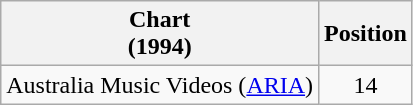<table class="wikitable" border="1">
<tr>
<th>Chart<br>(1994)</th>
<th>Position</th>
</tr>
<tr>
<td>Australia Music Videos (<a href='#'>ARIA</a>)</td>
<td align="center">14</td>
</tr>
</table>
